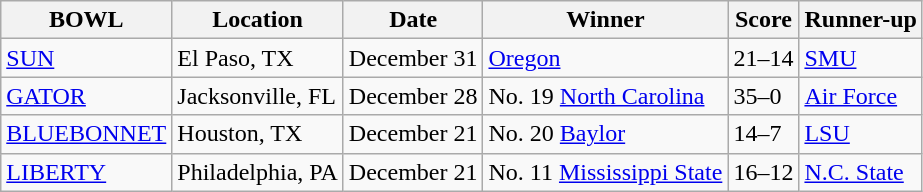<table class="wikitable">
<tr>
<th>BOWL</th>
<th>Location</th>
<th>Date</th>
<th>Winner</th>
<th>Score</th>
<th>Runner-up</th>
</tr>
<tr>
<td><a href='#'>SUN</a></td>
<td>El Paso, TX</td>
<td>December 31</td>
<td><a href='#'>Oregon</a></td>
<td>21–14</td>
<td><a href='#'>SMU</a></td>
</tr>
<tr>
<td><a href='#'>GATOR</a></td>
<td>Jacksonville, FL</td>
<td>December 28</td>
<td>No. 19 <a href='#'>North Carolina</a></td>
<td>35–0</td>
<td><a href='#'>Air Force</a></td>
</tr>
<tr>
<td><a href='#'>BLUEBONNET</a></td>
<td>Houston, TX</td>
<td>December 21</td>
<td>No. 20 <a href='#'>Baylor</a></td>
<td>14–7</td>
<td><a href='#'>LSU</a></td>
</tr>
<tr>
<td><a href='#'>LIBERTY</a></td>
<td>Philadelphia, PA</td>
<td>December 21</td>
<td>No. 11 <a href='#'>Mississippi State</a></td>
<td>16–12</td>
<td><a href='#'>N.C. State</a></td>
</tr>
</table>
